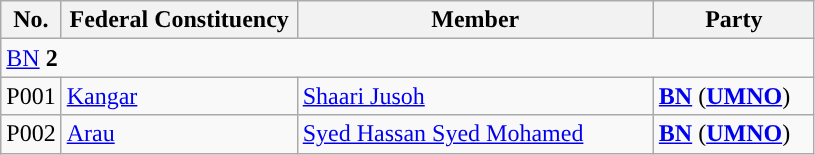<table class="wikitable sortable">
<tr>
<th style="width:30px;">No.</th>
<th style="width:150px;">Federal Constituency</th>
<th style="width:230px;">Member</th>
<th style="width:100px;">Party</th>
</tr>
<tr>
<td colspan="4"><a href='#'>BN</a> <strong>2</strong></td>
</tr>
<tr>
<td>P001</td>
<td><a href='#'>Kangar</a></td>
<td><a href='#'>Shaari Jusoh</a></td>
<td><strong><a href='#'>BN</a></strong> (<strong><a href='#'>UMNO</a></strong>)</td>
</tr>
<tr>
<td>P002</td>
<td><a href='#'>Arau</a></td>
<td><a href='#'>Syed Hassan Syed Mohamed</a></td>
<td><strong><a href='#'>BN</a></strong> (<strong><a href='#'>UMNO</a></strong>)</td>
</tr>
</table>
